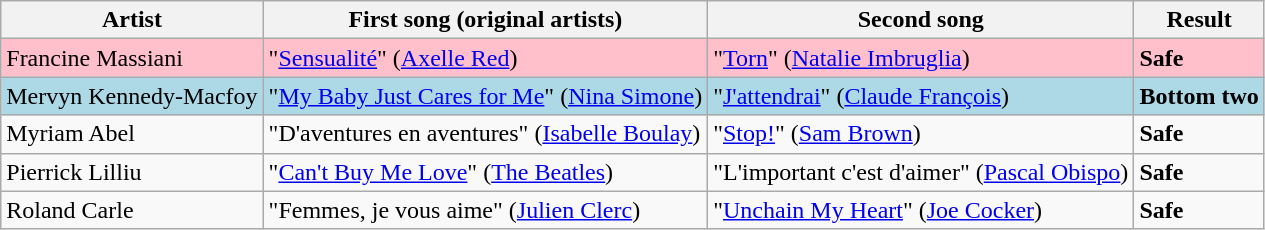<table class=wikitable>
<tr>
<th>Artist</th>
<th>First song (original artists)</th>
<th>Second song</th>
<th>Result</th>
</tr>
<tr style="background:pink;">
<td>Francine Massiani</td>
<td>"<a href='#'>Sensualité</a>" (<a href='#'>Axelle Red</a>)</td>
<td>"<a href='#'>Torn</a>" (<a href='#'>Natalie Imbruglia</a>)</td>
<td><strong>Safe</strong></td>
</tr>
<tr style="background:lightblue;">
<td>Mervyn Kennedy-Macfoy</td>
<td>"<a href='#'>My Baby Just Cares for Me</a>" (<a href='#'>Nina Simone</a>)</td>
<td>"<a href='#'>J'attendrai</a>" (<a href='#'>Claude François</a>)</td>
<td><strong>Bottom two</strong></td>
</tr>
<tr>
<td>Myriam Abel</td>
<td>"D'aventures en aventures" (<a href='#'>Isabelle Boulay</a>)</td>
<td>"<a href='#'>Stop!</a>" (<a href='#'>Sam Brown</a>)</td>
<td><strong>Safe</strong></td>
</tr>
<tr>
<td>Pierrick Lilliu</td>
<td>"<a href='#'>Can't Buy Me Love</a>" (<a href='#'>The Beatles</a>)</td>
<td>"L'important c'est d'aimer" (<a href='#'>Pascal Obispo</a>)</td>
<td><strong>Safe</strong></td>
</tr>
<tr>
<td>Roland Carle</td>
<td>"Femmes, je vous aime" (<a href='#'>Julien Clerc</a>)</td>
<td>"<a href='#'>Unchain My Heart</a>" (<a href='#'>Joe Cocker</a>)</td>
<td><strong>Safe</strong></td>
</tr>
</table>
